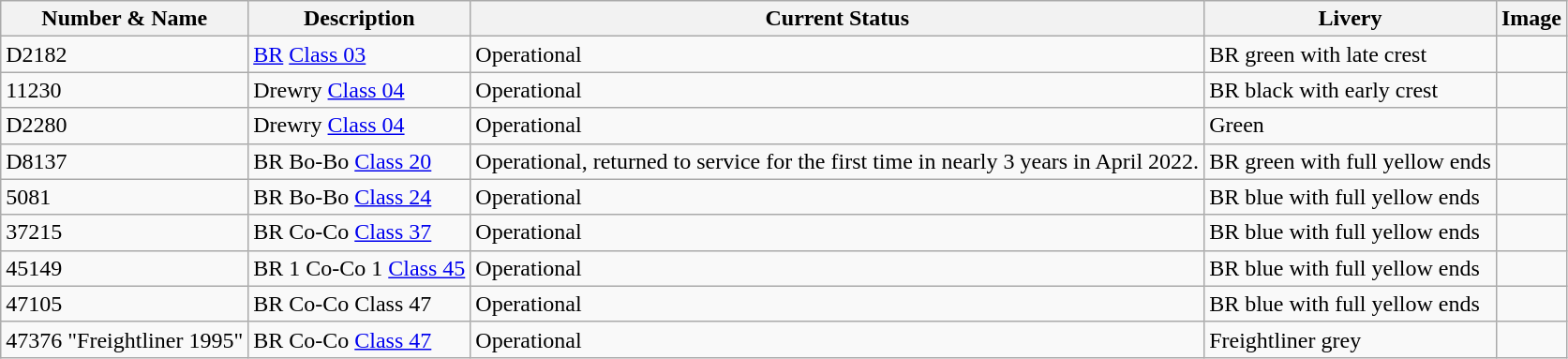<table class="wikitable sortable">
<tr>
<th>Number & Name</th>
<th>Description</th>
<th>Current Status</th>
<th>Livery</th>
<th>Image</th>
</tr>
<tr>
<td>D2182</td>
<td><a href='#'>BR</a>  <a href='#'>Class 03</a></td>
<td>Operational</td>
<td>BR green with late crest</td>
<td></td>
</tr>
<tr>
<td>11230</td>
<td>Drewry  <a href='#'>Class 04</a></td>
<td>Operational</td>
<td>BR black with early crest</td>
<td></td>
</tr>
<tr>
<td>D2280</td>
<td>Drewry  <a href='#'>Class 04</a></td>
<td>Operational</td>
<td>Green</td>
<td></td>
</tr>
<tr>
<td>D8137</td>
<td>BR Bo-Bo <a href='#'>Class 20</a></td>
<td>Operational, returned to service for the first time in nearly 3 years in April 2022.</td>
<td>BR green with full yellow ends</td>
<td></td>
</tr>
<tr>
<td>5081</td>
<td>BR Bo-Bo <a href='#'>Class 24</a></td>
<td>Operational</td>
<td>BR blue with full yellow ends</td>
<td></td>
</tr>
<tr>
<td>37215</td>
<td>BR Co-Co <a href='#'>Class 37</a></td>
<td>Operational</td>
<td>BR blue with full yellow ends</td>
<td></td>
</tr>
<tr>
<td>45149</td>
<td>BR 1 Co-Co 1 <a href='#'>Class 45</a></td>
<td>Operational</td>
<td>BR blue with full yellow ends</td>
<td></td>
</tr>
<tr>
<td>47105</td>
<td>BR Co-Co Class 47</td>
<td>Operational</td>
<td>BR blue with full yellow ends</td>
<td></td>
</tr>
<tr>
<td>47376 "Freightliner 1995"</td>
<td>BR Co-Co <a href='#'>Class 47</a></td>
<td>Operational</td>
<td>Freightliner grey</td>
<td></td>
</tr>
</table>
